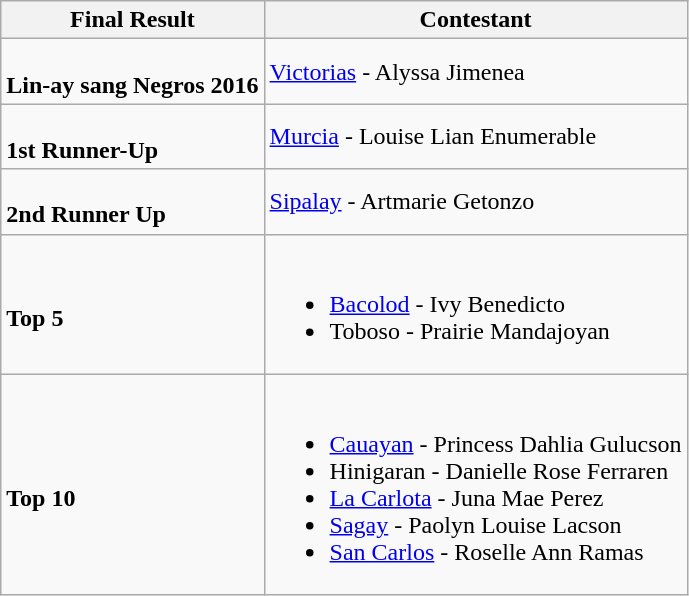<table class="wikitable">
<tr>
<th>Final Result</th>
<th>Contestant</th>
</tr>
<tr>
<td><br><strong>Lin-ay sang Negros 2016</strong></td>
<td><a href='#'>Victorias</a> - Alyssa Jimenea</td>
</tr>
<tr>
<td><br><strong>1st Runner-Up</strong></td>
<td><a href='#'>Murcia</a> - Louise Lian Enumerable</td>
</tr>
<tr>
<td><br><strong>2nd Runner Up</strong></td>
<td><a href='#'>Sipalay</a> -  Artmarie Getonzo</td>
</tr>
<tr>
<td><br><strong>Top 5</strong></td>
<td><br><ul><li><a href='#'>Bacolod</a> - Ivy Benedicto</li><li>Toboso - Prairie Mandajoyan</li></ul></td>
</tr>
<tr>
<td><br><strong>Top 10</strong></td>
<td><br><ul><li><a href='#'>Cauayan</a> - Princess Dahlia Gulucson</li><li>Hinigaran - Danielle Rose Ferraren</li><li><a href='#'>La Carlota</a> - Juna Mae Perez</li><li><a href='#'>Sagay</a> - Paolyn Louise Lacson</li><li><a href='#'>San Carlos</a> - Roselle Ann Ramas</li></ul></td>
</tr>
</table>
